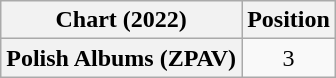<table class="wikitable sortable plainrowheaders" style="text-align:center">
<tr>
<th scope="col">Chart (2022)</th>
<th scope="col">Position</th>
</tr>
<tr>
<th scope="row">Polish Albums (ZPAV)</th>
<td>3</td>
</tr>
</table>
